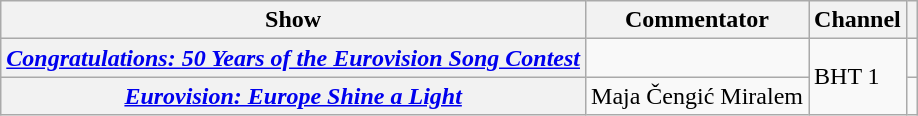<table class="wikitable plainrowheaders">
<tr>
<th>Show</th>
<th>Commentator</th>
<th>Channel</th>
<th class="unsortable"></th>
</tr>
<tr>
<th scope="row"><em><a href='#'>Congratulations: 50 Years of the Eurovision Song Contest</a></em></th>
<td></td>
<td rowspan="2">BHT 1</td>
<td></td>
</tr>
<tr>
<th scope="row"><em><a href='#'>Eurovision: Europe Shine a Light</a></em></th>
<td>Maja Čengić Miralem</td>
<td></td>
</tr>
</table>
